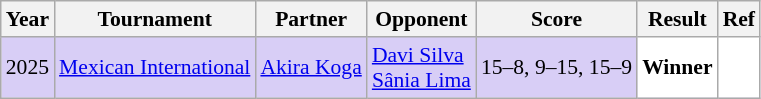<table class="sortable wikitable" style="font-size: 90%;">
<tr>
<th>Year</th>
<th>Tournament</th>
<th>Partner</th>
<th>Opponent</th>
<th>Score</th>
<th>Result</th>
<th>Ref</th>
</tr>
<tr style="background:#D8CEF6">
<td align="center">2025</td>
<td align="left"><a href='#'>Mexican International</a></td>
<td align="left"> <a href='#'>Akira Koga</a></td>
<td align="left"> <a href='#'>Davi Silva</a><br> <a href='#'>Sânia Lima</a></td>
<td align="left">15–8, 9–15, 15–9</td>
<td style="text-align:left; background:white"> <strong>Winner</strong></td>
<td style="text-align:center; background:white"></td>
</tr>
</table>
